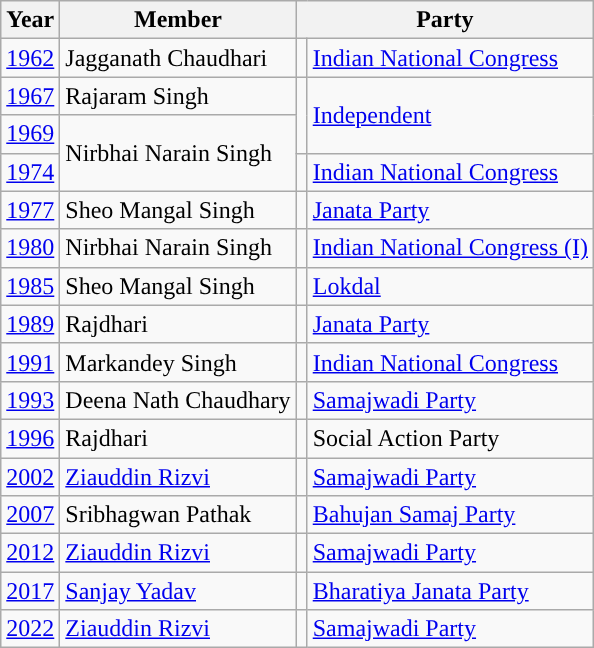<table class="wikitable">
<tr>
<th>Year</th>
<th>Member</th>
<th colspan="2">Party</th>
</tr>
<tr>
<td><a href='#'>1962</a></td>
<td>Jagganath Chaudhari</td>
<td style="background-color: "></td>
<td><a href='#'>Indian National Congress</a></td>
</tr>
<tr>
<td><a href='#'>1967</a></td>
<td>Rajaram Singh</td>
<td rowspan="2" style="background-color: "></td>
<td rowspan="2"><a href='#'>Independent</a></td>
</tr>
<tr>
<td><a href='#'>1969</a></td>
<td rowspan="2">Nirbhai Narain Singh</td>
</tr>
<tr>
<td><a href='#'>1974</a></td>
<td style="background-color: "></td>
<td><a href='#'>Indian National Congress</a></td>
</tr>
<tr>
<td><a href='#'>1977</a></td>
<td>Sheo Mangal Singh</td>
<td style="background-color: "></td>
<td><a href='#'>Janata Party</a></td>
</tr>
<tr>
<td><a href='#'>1980</a></td>
<td>Nirbhai Narain Singh</td>
<td style="background-color: "></td>
<td><a href='#'>Indian National Congress (I)</a></td>
</tr>
<tr>
<td><a href='#'>1985</a></td>
<td>Sheo Mangal Singh</td>
<td style="background-color: "></td>
<td><a href='#'>Lokdal</a></td>
</tr>
<tr>
<td><a href='#'>1989</a></td>
<td>Rajdhari</td>
<td style="background-color: "></td>
<td><a href='#'>Janata Party</a></td>
</tr>
<tr>
<td><a href='#'>1991</a></td>
<td>Markandey Singh</td>
<td style="background-color: "></td>
<td><a href='#'>Indian National Congress</a></td>
</tr>
<tr>
<td><a href='#'>1993</a></td>
<td>Deena Nath Chaudhary</td>
<td style="background-color: "></td>
<td><a href='#'>Samajwadi Party</a></td>
</tr>
<tr>
<td><a href='#'>1996</a></td>
<td>Rajdhari</td>
<td style="background-color: "></td>
<td>Social Action Party</td>
</tr>
<tr>
<td><a href='#'>2002</a></td>
<td><a href='#'>Ziauddin Rizvi</a></td>
<td style="background-color: "></td>
<td><a href='#'>Samajwadi Party</a></td>
</tr>
<tr>
<td><a href='#'>2007</a></td>
<td>Sribhagwan Pathak</td>
<td style="background-color: "></td>
<td><a href='#'>Bahujan Samaj Party</a></td>
</tr>
<tr>
<td><a href='#'>2012</a></td>
<td><a href='#'>Ziauddin Rizvi</a></td>
<td style="background-color: "></td>
<td><a href='#'>Samajwadi Party</a></td>
</tr>
<tr>
<td><a href='#'>2017</a></td>
<td><a href='#'>Sanjay Yadav</a></td>
<td style="background-color: "></td>
<td><a href='#'>Bharatiya Janata Party</a></td>
</tr>
<tr>
<td><a href='#'>2022</a></td>
<td><a href='#'>Ziauddin Rizvi</a></td>
<td style="background-color: "></td>
<td><a href='#'>Samajwadi Party</a></td>
</tr>
</table>
